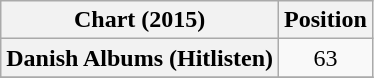<table class="wikitable plainrowheaders" style="text-align:center">
<tr>
<th scope="col">Chart (2015)</th>
<th scope="col">Position</th>
</tr>
<tr>
<th scope="row">Danish Albums (Hitlisten)</th>
<td>63</td>
</tr>
<tr>
</tr>
</table>
